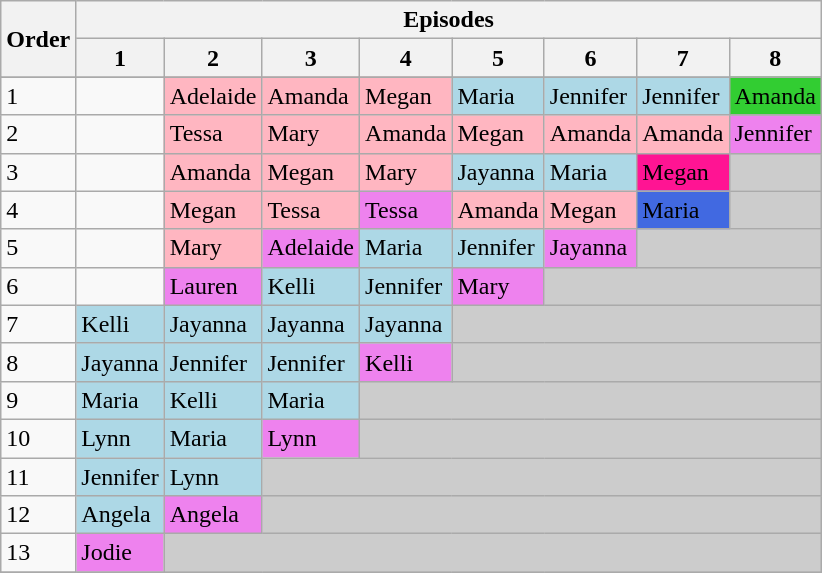<table class="wikitable">
<tr>
<th rowspan=2>Order</th>
<th colspan=8>Episodes</th>
</tr>
<tr>
<th>1</th>
<th>2</th>
<th>3</th>
<th>4</th>
<th>5</th>
<th>6</th>
<th>7</th>
<th>8</th>
</tr>
<tr>
</tr>
<tr>
<td>1</td>
<td></td>
<td style="background-color:lightpink;">Adelaide</td>
<td style="background-color:lightpink;">Amanda</td>
<td style="background-color:lightpink;">Megan</td>
<td style="background-color:lightblue;">Maria</td>
<td style="background-color:lightblue;">Jennifer</td>
<td style="background-color:lightblue;">Jennifer</td>
<td style="background-color:limegreen;">Amanda</td>
</tr>
<tr>
<td>2</td>
<td></td>
<td style="background-color:lightpink;">Tessa</td>
<td style="background-color:lightpink;">Mary</td>
<td style="background-color:lightpink;">Amanda</td>
<td style="background-color:lightpink;">Megan</td>
<td style="background-color:lightpink;">Amanda</td>
<td style="background-color:lightpink;">Amanda</td>
<td style="background-color:violet;">Jennifer</td>
</tr>
<tr>
<td>3</td>
<td></td>
<td style="background-color:lightpink;">Amanda</td>
<td style="background-color:lightpink;">Megan</td>
<td style="background-color:lightpink;">Mary</td>
<td style="background-color:lightblue;">Jayanna</td>
<td style="background-color:lightblue;">Maria</td>
<td style="background-color:deeppink;">Megan</td>
<td style="background:#CCCCCC;" colspan="1"></td>
</tr>
<tr>
<td>4</td>
<td></td>
<td style="background-color:lightpink;">Megan</td>
<td style="background-color:lightpink;">Tessa</td>
<td style="background-color:violet;">Tessa</td>
<td style="background-color:lightpink;">Amanda</td>
<td style="background-color:lightpink;">Megan</td>
<td style="background-color:royalblue;">Maria</td>
<td style="background:#CCCCCC;" colspan="1"></td>
</tr>
<tr>
<td>5</td>
<td></td>
<td style="background-color:lightpink;">Mary</td>
<td style="background-color:violet;">Adelaide</td>
<td style="background-color:lightblue;">Maria</td>
<td style="background-color:lightblue;">Jennifer</td>
<td style="background-color:violet;">Jayanna</td>
<td style="background:#CCCCCC;" colspan="2"></td>
</tr>
<tr>
<td>6</td>
<td></td>
<td style="background-color:violet;">Lauren</td>
<td style="background-color:lightblue;">Kelli</td>
<td style="background-color:lightblue;">Jennifer</td>
<td style="background-color:violet;">Mary</td>
<td style="background:#CCCCCC;" colspan="3"></td>
</tr>
<tr>
<td>7</td>
<td style="background-color:lightblue;">Kelli</td>
<td style="background-color:lightblue;">Jayanna</td>
<td style="background-color:lightblue;">Jayanna</td>
<td style="background-color:lightblue;">Jayanna</td>
<td style="background:#CCCCCC;" colspan="4"></td>
</tr>
<tr>
<td>8</td>
<td style="background-color:lightblue;">Jayanna</td>
<td style="background-color:lightblue;">Jennifer</td>
<td style="background-color:lightblue;">Jennifer</td>
<td style="background:violet">Kelli</td>
<td style="background:#CCCCCC;" colspan="5"></td>
</tr>
<tr>
<td>9</td>
<td style="background-color:lightblue;">Maria</td>
<td style="background-color:lightblue;">Kelli</td>
<td style="background:lightblue">Maria</td>
<td style="background:#CCCCCC;" colspan="6"></td>
</tr>
<tr>
<td>10</td>
<td style="background-color:lightblue;">Lynn</td>
<td style="background-color:lightblue;">Maria</td>
<td style="background:violet">Lynn</td>
<td style="background:#CCCCCC;" colspan="7"></td>
</tr>
<tr>
<td>11</td>
<td style="background-color:lightblue;">Jennifer</td>
<td style="background:lightblue">Lynn</td>
<td style="background:#CCCCCC;" colspan="8"></td>
</tr>
<tr>
<td>12</td>
<td style="background-color:lightblue;">Angela</td>
<td style="background-color:violet;">Angela</td>
<td style="background:#CCCCCC;" colspan="9"></td>
</tr>
<tr>
<td>13</td>
<td style="background-color:violet;">Jodie</td>
<td style="background:#CCCCCC;" colspan="10"></td>
</tr>
<tr>
</tr>
</table>
